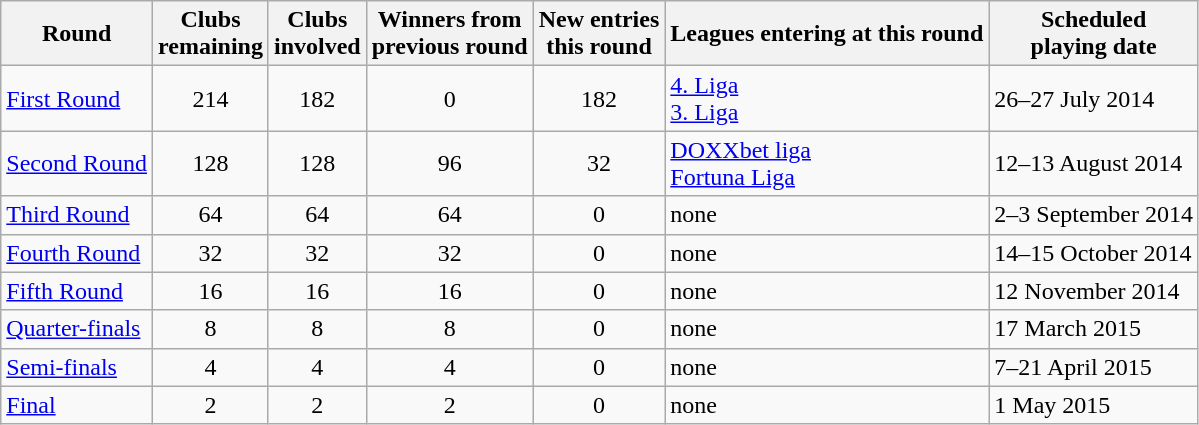<table class="wikitable">
<tr>
<th>Round</th>
<th>Clubs<br>remaining</th>
<th>Clubs<br>involved</th>
<th>Winners from<br>previous round</th>
<th>New entries<br>this round</th>
<th>Leagues entering at this round</th>
<th>Scheduled<br>playing date</th>
</tr>
<tr>
<td><a href='#'>First Round</a></td>
<td style="text-align:center">214</td>
<td style="text-align:center">182</td>
<td style="text-align:center">0</td>
<td style="text-align:center">182</td>
<td><a href='#'>4. Liga</a> <br> <a href='#'>3. Liga</a></td>
<td>26–27 July 2014</td>
</tr>
<tr>
<td><a href='#'>Second Round</a></td>
<td style="text-align:center">128</td>
<td style="text-align:center">128</td>
<td style="text-align:center">96</td>
<td style="text-align:center">32</td>
<td><a href='#'>DOXXbet liga</a> <br> <a href='#'>Fortuna Liga</a></td>
<td>12–13 August 2014</td>
</tr>
<tr>
<td><a href='#'>Third Round</a></td>
<td style="text-align:center">64</td>
<td style="text-align:center">64</td>
<td style="text-align:center">64</td>
<td style="text-align:center">0</td>
<td>none</td>
<td>2–3 September 2014</td>
</tr>
<tr>
<td><a href='#'>Fourth Round</a></td>
<td style="text-align:center">32</td>
<td style="text-align:center">32</td>
<td style="text-align:center">32</td>
<td style="text-align:center">0</td>
<td>none</td>
<td>14–15 October 2014</td>
</tr>
<tr>
<td><a href='#'>Fifth Round</a></td>
<td style="text-align:center">16</td>
<td style="text-align:center">16</td>
<td style="text-align:center">16</td>
<td style="text-align:center">0</td>
<td>none</td>
<td>12 November 2014</td>
</tr>
<tr>
<td><a href='#'>Quarter-finals</a></td>
<td style="text-align:center">8</td>
<td style="text-align:center">8</td>
<td style="text-align:center">8</td>
<td style="text-align:center">0</td>
<td>none</td>
<td>17 March 2015</td>
</tr>
<tr>
<td><a href='#'>Semi-finals</a></td>
<td style="text-align:center">4</td>
<td style="text-align:center">4</td>
<td style="text-align:center">4</td>
<td style="text-align:center">0</td>
<td>none</td>
<td>7–21 April 2015</td>
</tr>
<tr>
<td><a href='#'>Final</a></td>
<td style="text-align:center">2</td>
<td style="text-align:center">2</td>
<td style="text-align:center">2</td>
<td style="text-align:center">0</td>
<td>none</td>
<td>1 May 2015</td>
</tr>
</table>
